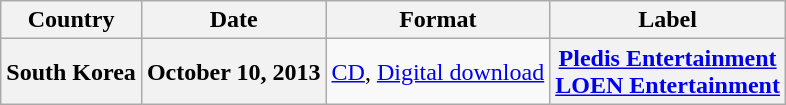<table class="wikitable plainrowheaders">
<tr>
<th scope="col">Country</th>
<th>Date</th>
<th>Format</th>
<th>Label</th>
</tr>
<tr>
<th scope="row" rowspan="2">South Korea</th>
<th scope="row" rowspan="2">October 10, 2013</th>
<td rowspan="2"><a href='#'>CD</a>, <a href='#'>Digital download</a></td>
<th scope="row" rowspan="2"><a href='#'>Pledis Entertainment</a><br><a href='#'>LOEN Entertainment</a></th>
</tr>
</table>
